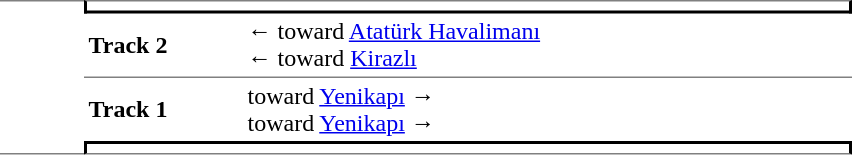<table cellspacing=0 cellpadding=3>
<tr>
<td style="border-top:solid 1px gray;border-bottom:solid 1px gray;vertical-align:top;" width=50 rowspan=4></td>
<td style="border-top:solid 1px gray;border-right:solid 2px black;border-left:solid 2px black;border-bottom:solid 2px black;text-align:center;" colspan=2></td>
</tr>
<tr>
<td style="border-bottom:solid 1px gray;" width=100><strong>Track 2</strong></td>
<td style="border-bottom:solid 1px gray;" width=400>←  toward <a href='#'>Atatürk Havalimanı</a><br>←   toward <a href='#'>Kirazlı</a></td>
</tr>
<tr>
<td><strong>Track 1</strong></td>
<td> toward <a href='#'>Yenikapı</a> →<br> toward <a href='#'>Yenikapı</a> →</td>
</tr>
<tr>
<td style="border-bottom:solid 1px gray;border-top:solid 2px black;border-right:solid 2px black;border-left:solid 2px black;text-align:center;" colspan=2></td>
</tr>
</table>
